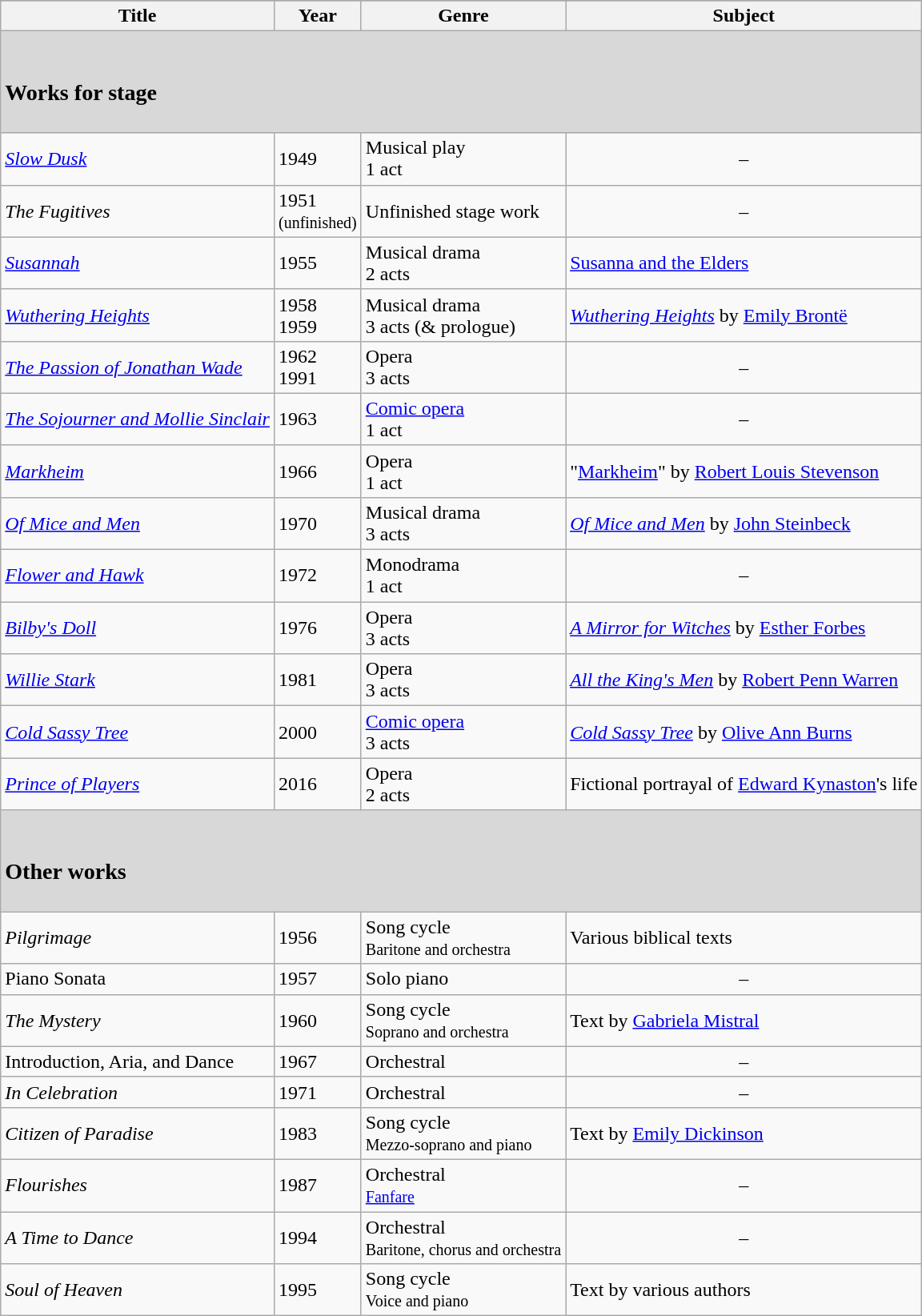<table class = "wikitable sortable plainrowheaders">
<tr>
</tr>
<tr>
<th scope="col">Title</th>
<th scope="col">Year</th>
<th scope="col">Genre</th>
<th scope="col" class="unsortable">Subject</th>
</tr>
<tr>
<td colspan="4" style="background-color: #D8D8D8" data-sort-value="ZZZZ1A"><br><h3>Works for stage</h3></td>
</tr>
<tr>
<td><em><a href='#'>Slow Dusk</a></em></td>
<td>1949</td>
<td data-sort-value="ZZZZ1B">Musical play<br>1 act</td>
<td style="text-align:center;">–</td>
</tr>
<tr>
<td data-sort-value="Fugitives"><em>The Fugitives</em></td>
<td>1951<br><small>(unfinished)</small></td>
<td data-sort-value="ZZZZ1B">Unfinished stage work</td>
<td style="text-align:center;">–</td>
</tr>
<tr>
<td><em><a href='#'>Susannah</a></em></td>
<td>1955</td>
<td data-sort-value="ZZZZ1B">Musical drama<br>2 acts</td>
<td><a href='#'>Susanna and the Elders</a></td>
</tr>
<tr>
<td><em><a href='#'>Wuthering Heights</a></em></td>
<td>1958<br> 1959</td>
<td data-sort-value="ZZZZ1B">Musical drama<br>3 acts (& prologue)</td>
<td><em><a href='#'>Wuthering Heights</a></em> by <a href='#'>Emily Brontë</a></td>
</tr>
<tr>
<td data-sort-value="Passion"><em><a href='#'>The Passion of Jonathan Wade</a></em></td>
<td>1962<br> 1991</td>
<td data-sort-value="ZZZZ1B">Opera<br>3 acts</td>
<td style="text-align:center;">–</td>
</tr>
<tr>
<td data-sort-value="Sojourner"><em><a href='#'>The Sojourner and Mollie Sinclair</a></em></td>
<td>1963</td>
<td data-sort-value="ZZZZ1B"><a href='#'>Comic opera</a><br>1 act</td>
<td style="text-align:center;">–</td>
</tr>
<tr>
<td><em><a href='#'>Markheim</a></em></td>
<td>1966</td>
<td data-sort-value="ZZZZ1B">Opera<br>1 act</td>
<td>"<a href='#'>Markheim</a>" by <a href='#'>Robert Louis Stevenson</a></td>
</tr>
<tr>
<td><em><a href='#'>Of Mice and Men</a></em></td>
<td>1970</td>
<td data-sort-value="ZZZZ1B">Musical drama<br>3 acts</td>
<td><em><a href='#'>Of Mice and Men</a></em> by <a href='#'>John Steinbeck</a></td>
</tr>
<tr>
<td><em><a href='#'>Flower and Hawk</a></em></td>
<td>1972</td>
<td data-sort-value="ZZZZ1B">Monodrama<br>1 act</td>
<td style="text-align:center;">–</td>
</tr>
<tr>
<td><em><a href='#'>Bilby's Doll</a></em></td>
<td>1976</td>
<td data-sort-value="ZZZZ1B">Opera<br>3 acts</td>
<td><em><a href='#'>A Mirror for Witches</a></em> by <a href='#'>Esther Forbes</a></td>
</tr>
<tr>
<td><em><a href='#'>Willie Stark</a></em></td>
<td>1981</td>
<td data-sort-value="ZZZZ1B">Opera<br>3 acts</td>
<td><em><a href='#'>All the King's Men</a></em> by <a href='#'>Robert Penn Warren</a></td>
</tr>
<tr>
<td><em><a href='#'>Cold Sassy Tree</a></em></td>
<td>2000</td>
<td data-sort-value="ZZZZ1B"><a href='#'>Comic opera</a><br>3 acts</td>
<td><em><a href='#'>Cold Sassy Tree</a></em> by <a href='#'>Olive Ann Burns</a></td>
</tr>
<tr>
<td><em><a href='#'>Prince of Players</a></em></td>
<td>2016</td>
<td data-sort-value="ZZZZ1B">Opera<br>2 acts</td>
<td>Fictional portrayal of <a href='#'>Edward Kynaston</a>'s life</td>
</tr>
<tr>
<td colspan="4" style="background-color: #D8D8D8" data-sort-value="ZZZZ2A"><br><h3>Other works</h3></td>
</tr>
<tr>
<td><em>Pilgrimage</em></td>
<td>1956</td>
<td data-sort-value="ZZZZ2B">Song cycle<br><small>Baritone and orchestra</small></td>
<td>Various biblical texts</td>
</tr>
<tr>
<td>Piano Sonata</td>
<td>1957</td>
<td data-sort-value="ZZZZ2B">Solo piano</td>
<td style="text-align:center;">–</td>
</tr>
<tr>
<td data-sort-value="Mystery"><em>The Mystery</em></td>
<td>1960</td>
<td data-sort-value="ZZZZ2B">Song cycle<br><small>Soprano and orchestra</small></td>
<td>Text by <a href='#'>Gabriela Mistral</a></td>
</tr>
<tr>
<td>Introduction, Aria, and Dance</td>
<td>1967</td>
<td data-sort-value="ZZZZ2B">Orchestral</td>
<td style="text-align:center;">–</td>
</tr>
<tr>
<td><em>In Celebration</em></td>
<td>1971</td>
<td data-sort-value="ZZZZ2B">Orchestral</td>
<td style="text-align:center;">–</td>
</tr>
<tr>
<td><em>Citizen of Paradise</em></td>
<td>1983</td>
<td data-sort-value="ZZZZ2B">Song cycle<br><small>Mezzo-soprano and piano</small></td>
<td>Text by <a href='#'>Emily Dickinson</a></td>
</tr>
<tr>
<td><em>Flourishes</em></td>
<td>1987</td>
<td data-sort-value="ZZZZ2B">Orchestral<br><small><a href='#'>Fanfare</a></small></td>
<td style="text-align:center;">–</td>
</tr>
<tr>
<td><em>A Time to Dance</em></td>
<td>1994</td>
<td data-sort-value="ZZZZ2B">Orchestral<br><small>Baritone, chorus and orchestra</small></td>
<td style="text-align:center;">–</td>
</tr>
<tr>
<td><em>Soul of Heaven</em></td>
<td>1995</td>
<td data-sort-value="ZZZZ2B">Song cycle<br><small>Voice and piano</small></td>
<td>Text by various authors</td>
</tr>
</table>
